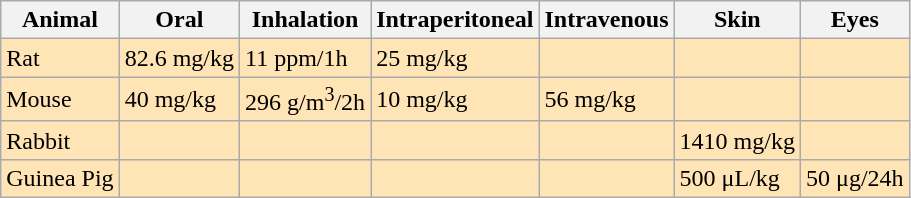<table class="wikitable">
<tr>
<th>Animal</th>
<th>Oral</th>
<th>Inhalation</th>
<th>Intraperitoneal</th>
<th>Intravenous</th>
<th>Skin</th>
<th>Eyes</th>
</tr>
<tr bgcolor="moccasin">
<td>Rat</td>
<td>82.6 mg/kg</td>
<td>11 ppm/1h</td>
<td>25 mg/kg</td>
<td></td>
<td></td>
<td></td>
</tr>
<tr bgcolor="moccasin">
<td>Mouse</td>
<td>40 mg/kg</td>
<td>296 g/m<sup>3</sup>/2h</td>
<td>10 mg/kg</td>
<td>56 mg/kg</td>
<td></td>
<td></td>
</tr>
<tr bgcolor="moccasin">
<td>Rabbit</td>
<td></td>
<td></td>
<td></td>
<td></td>
<td>1410 mg/kg</td>
<td></td>
</tr>
<tr bgcolor="moccasin">
<td>Guinea Pig</td>
<td></td>
<td></td>
<td></td>
<td></td>
<td>500 μL/kg</td>
<td>50 μg/24h</td>
</tr>
</table>
